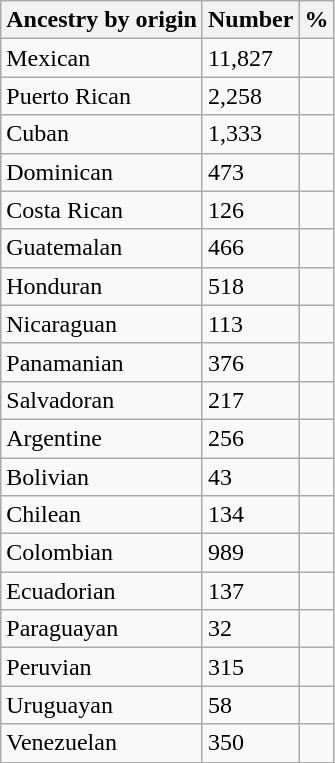<table class="wikitable sortable" font-size:75%">
<tr>
<th>Ancestry by origin</th>
<th>Number</th>
<th>%</th>
</tr>
<tr>
<td> Mexican</td>
<td>11,827</td>
<td></td>
</tr>
<tr>
<td> Puerto Rican</td>
<td>2,258</td>
<td></td>
</tr>
<tr>
<td> Cuban</td>
<td>1,333</td>
<td></td>
</tr>
<tr>
<td> Dominican</td>
<td>473</td>
<td></td>
</tr>
<tr>
<td> Costa Rican</td>
<td>126</td>
<td></td>
</tr>
<tr>
<td> Guatemalan</td>
<td>466</td>
<td></td>
</tr>
<tr>
<td> Honduran</td>
<td>518</td>
<td></td>
</tr>
<tr>
<td> Nicaraguan</td>
<td>113</td>
<td></td>
</tr>
<tr>
<td> Panamanian</td>
<td>376</td>
<td></td>
</tr>
<tr>
<td> Salvadoran</td>
<td>217</td>
<td></td>
</tr>
<tr>
<td> Argentine</td>
<td>256</td>
<td></td>
</tr>
<tr>
<td> Bolivian</td>
<td>43</td>
<td></td>
</tr>
<tr>
<td> Chilean</td>
<td>134</td>
<td></td>
</tr>
<tr>
<td> Colombian</td>
<td>989</td>
<td></td>
</tr>
<tr>
<td> Ecuadorian</td>
<td>137</td>
<td></td>
</tr>
<tr>
<td> Paraguayan</td>
<td>32</td>
<td></td>
</tr>
<tr>
<td> Peruvian</td>
<td>315</td>
<td></td>
</tr>
<tr>
<td> Uruguayan</td>
<td>58</td>
<td></td>
</tr>
<tr>
<td> Venezuelan</td>
<td>350</td>
<td></td>
</tr>
<tr class="sortbottom">
</tr>
<tr>
</tr>
</table>
